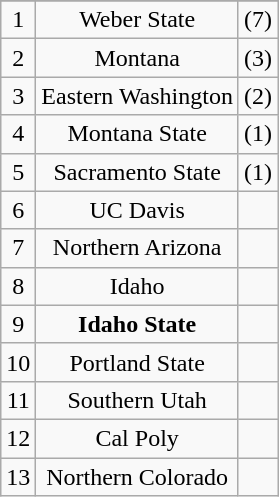<table class="wikitable" style="display: inline-table;">
<tr align="center">
</tr>
<tr align="center">
<td>1</td>
<td>Weber State</td>
<td>(7)</td>
</tr>
<tr align="center">
<td>2</td>
<td>Montana</td>
<td>(3)</td>
</tr>
<tr align="center">
<td>3</td>
<td>Eastern Washington</td>
<td>(2)</td>
</tr>
<tr align="center">
<td>4</td>
<td>Montana State</td>
<td>(1)</td>
</tr>
<tr align="center">
<td>5</td>
<td>Sacramento State</td>
<td>(1)</td>
</tr>
<tr align="center">
<td>6</td>
<td>UC Davis</td>
<td></td>
</tr>
<tr align="center">
<td>7</td>
<td>Northern Arizona</td>
<td></td>
</tr>
<tr align="center">
<td>8</td>
<td>Idaho</td>
<td></td>
</tr>
<tr align="center">
<td>9</td>
<td><strong>Idaho State</strong></td>
<td></td>
</tr>
<tr align="center">
<td>10</td>
<td>Portland State</td>
<td></td>
</tr>
<tr align="center">
<td>11</td>
<td>Southern Utah</td>
<td></td>
</tr>
<tr align="center">
<td>12</td>
<td>Cal Poly</td>
<td></td>
</tr>
<tr align="center">
<td>13</td>
<td>Northern Colorado</td>
<td></td>
</tr>
</table>
